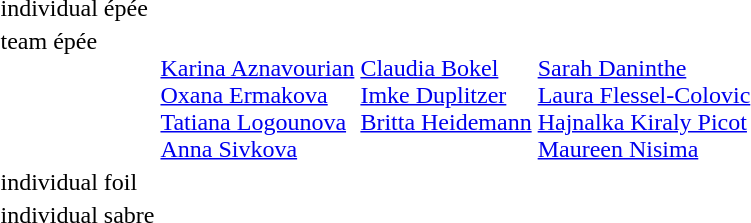<table>
<tr>
<td>individual épée<br></td>
<td></td>
<td></td>
<td></td>
</tr>
<tr valign="top">
<td>team épée<br></td>
<td><br><a href='#'>Karina Aznavourian</a><br><a href='#'>Oxana Ermakova</a><br><a href='#'>Tatiana Logounova</a><br><a href='#'>Anna Sivkova</a></td>
<td><br><a href='#'>Claudia Bokel</a><br><a href='#'>Imke Duplitzer</a><br><a href='#'>Britta Heidemann</a></td>
<td><br><a href='#'>Sarah Daninthe</a><br><a href='#'>Laura Flessel-Colovic</a><br><a href='#'>Hajnalka Kiraly Picot</a><br><a href='#'>Maureen Nisima</a></td>
</tr>
<tr>
<td>individual foil<br></td>
<td></td>
<td></td>
<td></td>
</tr>
<tr>
<td>individual sabre<br></td>
<td></td>
<td></td>
<td></td>
</tr>
</table>
